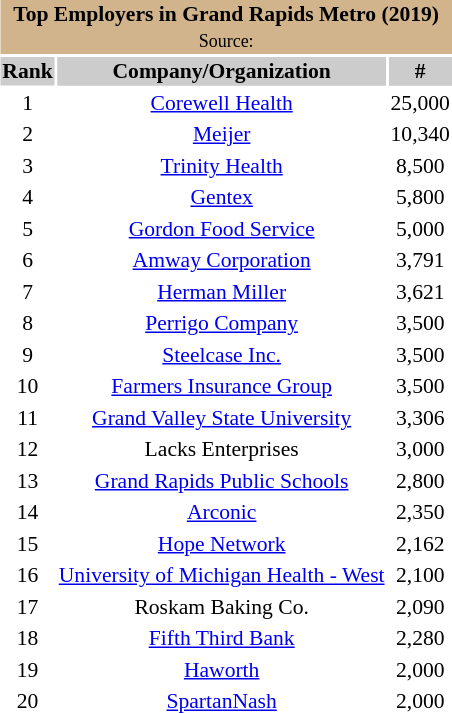<table class="toc" style="float:right; font-size:90%; text-align:center; margin:1em;">
<tr>
<td colspan="6" style="background:tan;"><strong>Top Employers in Grand Rapids Metro (2019)</strong><br><small>Source: </small></td>
</tr>
<tr style="background:#ccc;">
<td><strong>Rank</strong></td>
<td style="background:#ccc;"><strong>Company/Organization</strong></td>
<td style="background:#ccc;"><strong>#</strong></td>
</tr>
<tr>
<td>1</td>
<td><a href='#'>Corewell Health</a></td>
<td>25,000</td>
</tr>
<tr>
<td>2</td>
<td><a href='#'>Meijer</a></td>
<td>10,340</td>
</tr>
<tr>
<td>3</td>
<td><a href='#'>Trinity Health</a></td>
<td>8,500</td>
</tr>
<tr>
<td>4</td>
<td><a href='#'>Gentex</a></td>
<td>5,800</td>
</tr>
<tr>
<td>5</td>
<td><a href='#'>Gordon Food Service</a></td>
<td>5,000</td>
</tr>
<tr>
<td>6</td>
<td><a href='#'>Amway Corporation</a></td>
<td>3,791</td>
</tr>
<tr>
<td>7</td>
<td><a href='#'>Herman Miller</a></td>
<td>3,621</td>
</tr>
<tr>
<td>8</td>
<td><a href='#'>Perrigo Company</a></td>
<td>3,500</td>
</tr>
<tr>
<td>9</td>
<td><a href='#'>Steelcase Inc.</a></td>
<td>3,500</td>
</tr>
<tr>
<td>10</td>
<td><a href='#'>Farmers Insurance Group</a></td>
<td>3,500</td>
</tr>
<tr>
<td>11</td>
<td><a href='#'>Grand Valley State University</a></td>
<td>3,306</td>
</tr>
<tr>
<td>12</td>
<td>Lacks Enterprises</td>
<td>3,000</td>
</tr>
<tr>
<td>13</td>
<td><a href='#'>Grand Rapids Public Schools</a></td>
<td>2,800</td>
</tr>
<tr>
<td>14</td>
<td><a href='#'>Arconic</a></td>
<td>2,350</td>
</tr>
<tr>
<td>15</td>
<td><a href='#'>Hope Network</a></td>
<td>2,162</td>
</tr>
<tr>
<td>16</td>
<td><a href='#'>University of Michigan Health - West</a></td>
<td>2,100</td>
</tr>
<tr>
<td>17</td>
<td>Roskam Baking Co.</td>
<td>2,090</td>
</tr>
<tr>
<td>18</td>
<td><a href='#'>Fifth Third Bank</a></td>
<td>2,280</td>
</tr>
<tr>
<td>19</td>
<td><a href='#'>Haworth</a></td>
<td>2,000</td>
</tr>
<tr>
<td>20</td>
<td><a href='#'>SpartanNash</a></td>
<td>2,000</td>
</tr>
</table>
